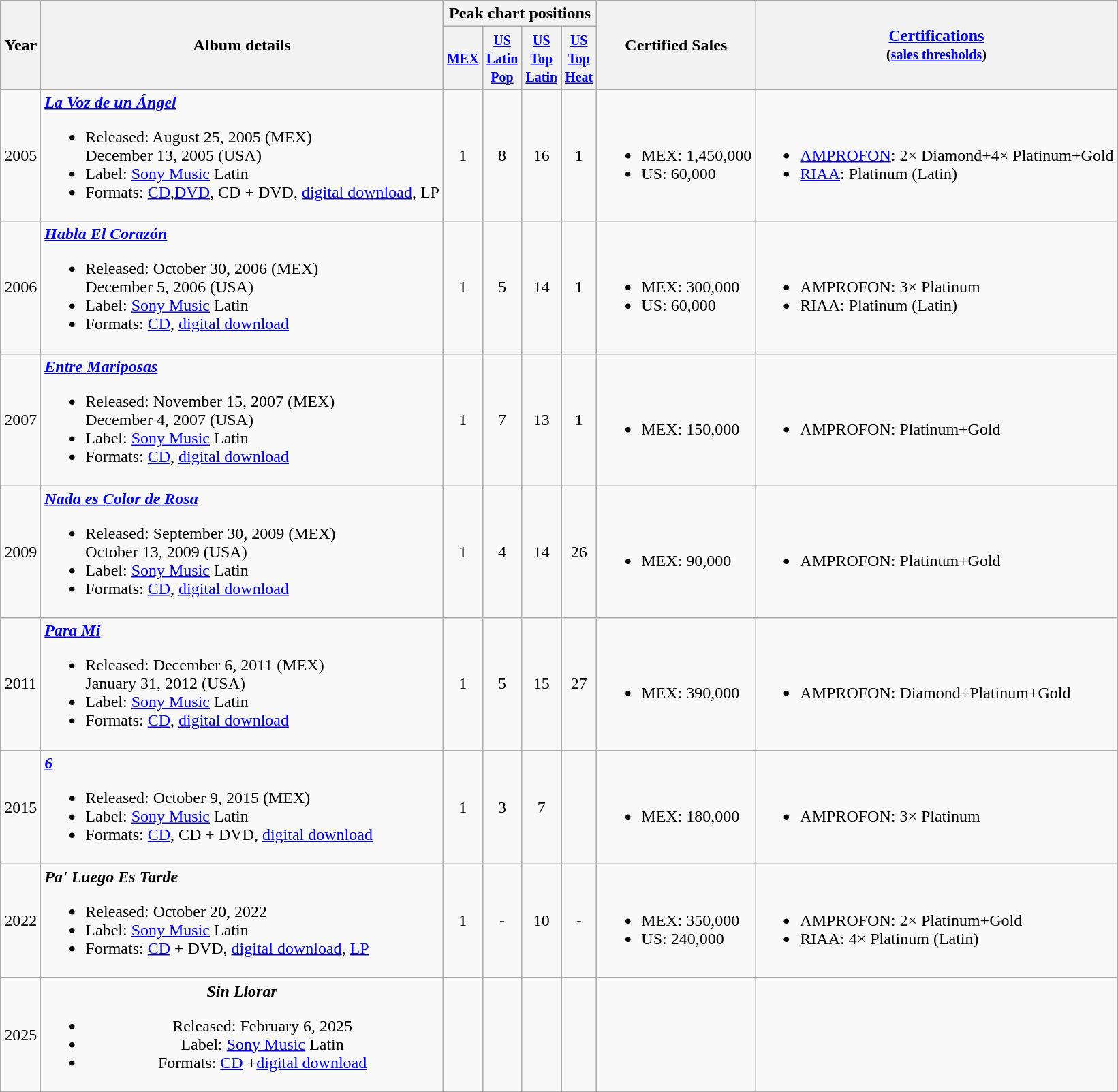<table class="wikitable" style="text-align:center;">
<tr>
<th rowspan=2>Year</th>
<th rowspan=2>Album details</th>
<th colspan=4>Peak chart positions</th>
<th rowspan=2>Certified Sales</th>
<th rowspan=2><a href='#'>Certifications</a><br><small>(<a href='#'>sales thresholds</a>)</small><br></th>
</tr>
<tr>
<th width=25><small><a href='#'>MEX</a></small></th>
<th width=25><small><a href='#'>US Latin Pop</a></small></th>
<th width=25><small><a href='#'>US Top Latin</a></small></th>
<th width=25><small><a href='#'>US Top Heat</a></small></th>
</tr>
<tr>
<td>2005</td>
<td align=left><strong><em><a href='#'>La Voz de un Ángel</a></em></strong><br><ul><li>Released: August 25, 2005 (MEX)<br>December 13, 2005 (USA)</li><li>Label: <a href='#'>Sony Music</a> Latin</li><li>Formats: <a href='#'>CD</a>,<a href='#'>DVD</a>, CD + DVD, <a href='#'>digital download</a>, LP</li></ul></td>
<td>1</td>
<td>8</td>
<td>16</td>
<td>1</td>
<td align=left><br><ul><li>MEX: 1,450,000</li><li>US: 60,000</li></ul></td>
<td align=left><br><ul><li><a href='#'>AMPROFON</a>: 2× Diamond+4× Platinum+Gold</li><li><a href='#'>RIAA</a>: Platinum (Latin)</li></ul></td>
</tr>
<tr>
<td>2006</td>
<td align=left><strong><em><a href='#'>Habla El Corazón</a></em></strong><br><ul><li>Released: October 30, 2006 (MEX)<br>December 5, 2006 (USA)</li><li>Label: <a href='#'>Sony Music</a> Latin</li><li>Formats: <a href='#'>CD</a>, <a href='#'>digital download</a></li></ul></td>
<td>1</td>
<td>5</td>
<td>14</td>
<td>1</td>
<td align=left><br><ul><li>MEX: 300,000</li><li>US: 60,000</li></ul></td>
<td align=left><br><ul><li>AMPROFON: 3× Platinum</li><li>RIAA: Platinum (Latin)</li></ul></td>
</tr>
<tr>
<td>2007</td>
<td align=left><strong><em><a href='#'>Entre Mariposas</a></em></strong><br><ul><li>Released: November 15, 2007 (MEX)<br>December 4, 2007 (USA)</li><li>Label: <a href='#'>Sony Music</a> Latin</li><li>Formats: <a href='#'>CD</a>, <a href='#'>digital download</a></li></ul></td>
<td>1</td>
<td>7</td>
<td>13</td>
<td>1</td>
<td align=left><br><ul><li>MEX: 150,000</li></ul></td>
<td align=left><br><ul><li>AMPROFON: Platinum+Gold</li></ul></td>
</tr>
<tr>
<td>2009</td>
<td align=left><strong><em><a href='#'>Nada es Color de Rosa</a></em></strong><br><ul><li>Released: September 30, 2009 (MEX)<br>October 13, 2009 (USA)</li><li>Label: <a href='#'>Sony Music</a> Latin</li><li>Formats: <a href='#'>CD</a>, <a href='#'>digital download</a></li></ul></td>
<td>1</td>
<td>4</td>
<td>14</td>
<td>26</td>
<td align=left><br><ul><li>MEX: 90,000</li></ul></td>
<td align=left><br><ul><li>AMPROFON: Platinum+Gold</li></ul></td>
</tr>
<tr>
<td>2011</td>
<td align=left><strong><em><a href='#'>Para Mi</a></em></strong><br><ul><li>Released: December 6, 2011 (MEX)<br>January 31, 2012 (USA)</li><li>Label: <a href='#'>Sony Music</a> Latin</li><li>Formats: <a href='#'>CD</a>, <a href='#'>digital download</a></li></ul></td>
<td>1</td>
<td>5</td>
<td>15</td>
<td>27</td>
<td align=left><br><ul><li>MEX: 390,000</li></ul></td>
<td align=left><br><ul><li>AMPROFON: Diamond+Platinum+Gold</li></ul></td>
</tr>
<tr>
<td>2015</td>
<td align=left><strong><em><a href='#'>6</a></em></strong><br><ul><li>Released: October 9, 2015 (MEX)</li><li>Label: <a href='#'>Sony Music</a> Latin</li><li>Formats: <a href='#'>CD</a>, CD + DVD, <a href='#'>digital download</a></li></ul></td>
<td>1</td>
<td>3</td>
<td>7</td>
<td></td>
<td align=left><br><ul><li>MEX: 180,000</li></ul></td>
<td align=left><br><ul><li>AMPROFON: 3× Platinum</li></ul></td>
</tr>
<tr id="Pa' Luego Es Tarde">
<td>2022</td>
<td align=left><strong><em>Pa' Luego Es Tarde</em></strong><br><ul><li>Released: October 20, 2022</li><li>Label: <a href='#'>Sony Music</a> Latin</li><li>Formats: <a href='#'>CD</a> + DVD, <a href='#'>digital download</a>, <a href='#'>LP</a></li></ul></td>
<td>1</td>
<td>-</td>
<td>10</td>
<td>-</td>
<td align=left><br><ul><li>MEX: 350,000</li><li>US: 240,000</li></ul></td>
<td align=left><br><ul><li>AMPROFON: 2× Platinum+Gold </li><li>RIAA: 4× Platinum (Latin)</li></ul></td>
</tr>
<tr>
<td>2025</td>
<td><strong><em>Sin Llorar</em></strong><br><ul><li>Released: February 6, 2025</li><li>Label: <a href='#'>Sony Music</a> Latin</li><li>Formats: <a href='#'>CD</a> +<a href='#'>digital download</a></li></ul></td>
<td></td>
<td></td>
<td></td>
<td></td>
<td></td>
<td></td>
</tr>
</table>
